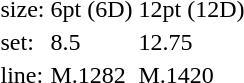<table style="margin-left:40px;">
<tr>
<td>size:</td>
<td>6pt (6D)</td>
<td>12pt (12D)</td>
</tr>
<tr>
<td>set:</td>
<td>8.5</td>
<td>12.75</td>
</tr>
<tr>
<td>line:</td>
<td>M.1282</td>
<td>M.1420</td>
</tr>
</table>
